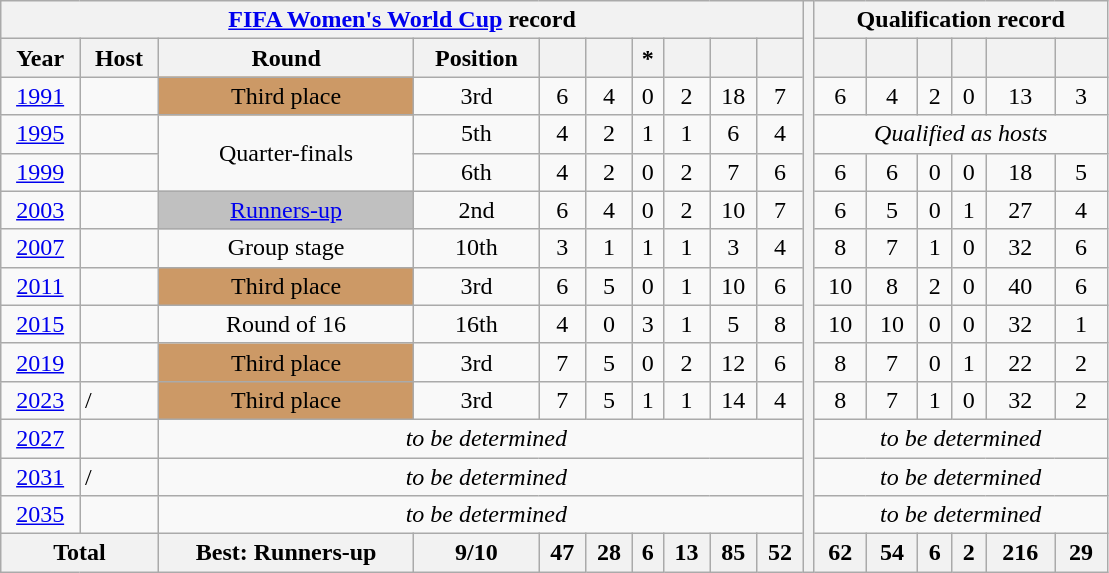<table class="wikitable" style="text-align: center;">
<tr>
<th colspan=10><a href='#'>FIFA Women's World Cup</a> record</th>
<th style="width:1%;" rowspan="15"></th>
<th colspan=6>Qualification record</th>
</tr>
<tr>
<th>Year</th>
<th>Host</th>
<th>Round</th>
<th>Position</th>
<th></th>
<th></th>
<th>*</th>
<th></th>
<th></th>
<th></th>
<th></th>
<th></th>
<th></th>
<th></th>
<th></th>
<th></th>
</tr>
<tr>
<td><a href='#'>1991</a></td>
<td align=left></td>
<td bgcolor=#c96>Third place</td>
<td>3rd</td>
<td>6</td>
<td>4</td>
<td>0</td>
<td>2</td>
<td>18</td>
<td>7</td>
<td>6</td>
<td>4</td>
<td>2</td>
<td>0</td>
<td>13</td>
<td>3</td>
</tr>
<tr>
<td><a href='#'>1995</a></td>
<td align=left></td>
<td rowspan=2>Quarter-finals</td>
<td>5th</td>
<td>4</td>
<td>2</td>
<td>1</td>
<td>1</td>
<td>6</td>
<td>4</td>
<td colspan=6><em>Qualified as hosts</em></td>
</tr>
<tr>
<td><a href='#'>1999</a></td>
<td align=left></td>
<td>6th</td>
<td>4</td>
<td>2</td>
<td>0</td>
<td>2</td>
<td>7</td>
<td>6</td>
<td>6</td>
<td>6</td>
<td>0</td>
<td>0</td>
<td>18</td>
<td>5</td>
</tr>
<tr>
<td><a href='#'>2003</a></td>
<td align=left></td>
<td bgcolor=silver><a href='#'>Runners-up</a></td>
<td>2nd</td>
<td>6</td>
<td>4</td>
<td>0</td>
<td>2</td>
<td>10</td>
<td>7</td>
<td>6</td>
<td>5</td>
<td>0</td>
<td>1</td>
<td>27</td>
<td>4</td>
</tr>
<tr>
<td><a href='#'>2007</a></td>
<td align=left></td>
<td>Group stage</td>
<td>10th</td>
<td>3</td>
<td>1</td>
<td>1</td>
<td>1</td>
<td>3</td>
<td>4</td>
<td>8</td>
<td>7</td>
<td>1</td>
<td>0</td>
<td>32</td>
<td>6</td>
</tr>
<tr>
<td><a href='#'>2011</a></td>
<td align=left></td>
<td bgcolor=#c96>Third place</td>
<td>3rd</td>
<td>6</td>
<td>5</td>
<td>0</td>
<td>1</td>
<td>10</td>
<td>6</td>
<td>10</td>
<td>8</td>
<td>2</td>
<td>0</td>
<td>40</td>
<td>6</td>
</tr>
<tr>
<td><a href='#'>2015</a></td>
<td align=left></td>
<td>Round of 16</td>
<td>16th</td>
<td>4</td>
<td>0</td>
<td>3</td>
<td>1</td>
<td>5</td>
<td>8</td>
<td>10</td>
<td>10</td>
<td>0</td>
<td>0</td>
<td>32</td>
<td>1</td>
</tr>
<tr>
<td><a href='#'>2019</a></td>
<td align=left></td>
<td bgcolor=#c96>Third place</td>
<td>3rd</td>
<td>7</td>
<td>5</td>
<td>0</td>
<td>2</td>
<td>12</td>
<td>6</td>
<td>8</td>
<td>7</td>
<td>0</td>
<td>1</td>
<td>22</td>
<td>2</td>
</tr>
<tr>
<td><a href='#'>2023</a></td>
<td align=left>/</td>
<td bgcolor=#c96>Third place</td>
<td>3rd</td>
<td>7</td>
<td>5</td>
<td>1</td>
<td>1</td>
<td>14</td>
<td>4</td>
<td>8</td>
<td>7</td>
<td>1</td>
<td>0</td>
<td>32</td>
<td>2</td>
</tr>
<tr>
<td><a href='#'>2027</a></td>
<td align=left></td>
<td colspan=9><em>to be determined</em></td>
<td colspan=6><em>to be determined</em></td>
</tr>
<tr>
<td><a href='#'>2031</a></td>
<td align=left>/</td>
<td colspan=9><em>to be determined</em></td>
<td colspan=6><em>to be determined</em></td>
</tr>
<tr>
<td><a href='#'>2035</a></td>
<td align=left></td>
<td colspan=9><em>to be determined</em></td>
<td colspan=6><em>to be determined</em></td>
</tr>
<tr>
<th colspan="2">Total</th>
<th>Best: Runners-up</th>
<th>9/10</th>
<th>47</th>
<th>28</th>
<th>6</th>
<th>13</th>
<th>85</th>
<th>52</th>
<th>62</th>
<th>54</th>
<th>6</th>
<th>2</th>
<th>216</th>
<th>29</th>
</tr>
</table>
